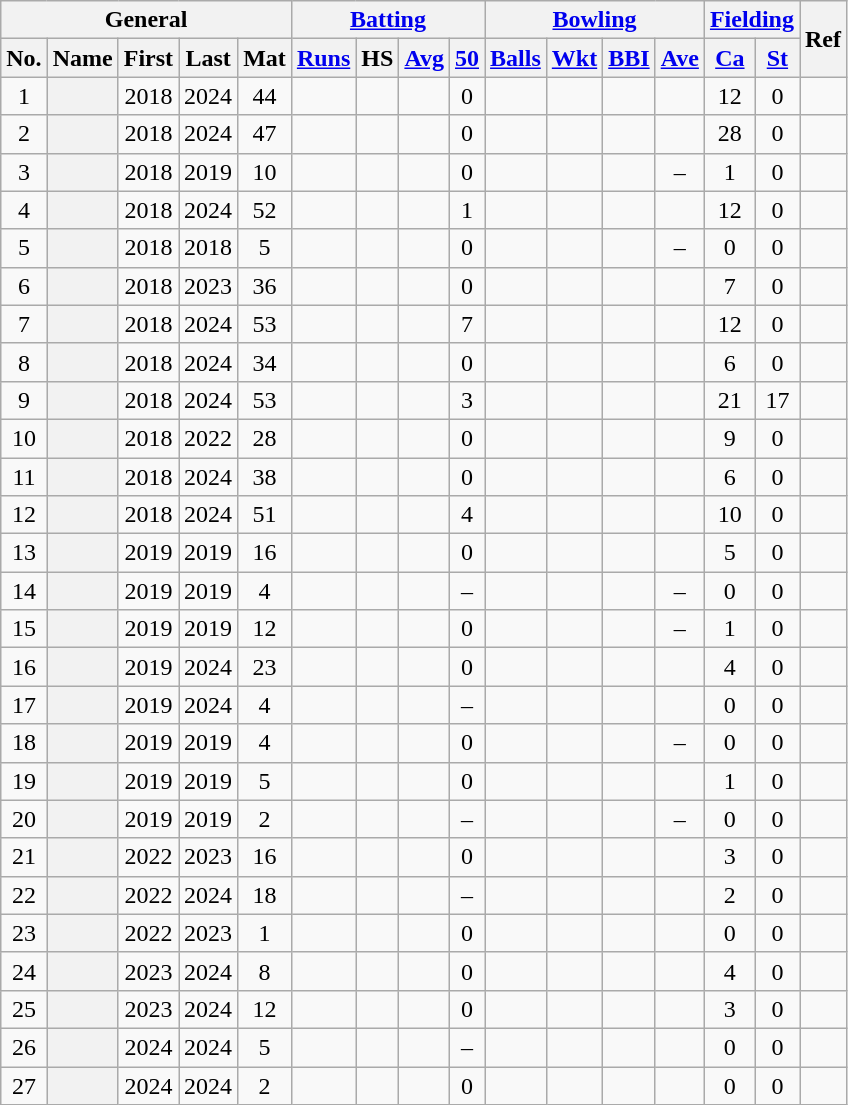<table class="wikitable plainrowheaders sortable">
<tr align="center">
<th scope="col" colspan=5 class="unsortable">General</th>
<th scope="col" colspan=4 class="unsortable"><a href='#'>Batting</a></th>
<th scope="col" colspan=4 class="unsortable"><a href='#'>Bowling</a></th>
<th scope="col" colspan=2 class="unsortable"><a href='#'>Fielding</a></th>
<th scope="col" rowspan=2 class="unsortable">Ref</th>
</tr>
<tr align="center">
<th scope="col">No.</th>
<th scope="col">Name</th>
<th scope="col">First</th>
<th scope="col">Last</th>
<th scope="col">Mat</th>
<th scope="col"><a href='#'>Runs</a></th>
<th scope="col">HS</th>
<th scope="col"><a href='#'>Avg</a></th>
<th scope="col"><a href='#'>50</a></th>
<th scope="col"><a href='#'>Balls</a></th>
<th scope="col"><a href='#'>Wkt</a></th>
<th scope="col"><a href='#'>BBI</a></th>
<th scope="col"><a href='#'>Ave</a></th>
<th scope="col"><a href='#'>Ca</a></th>
<th scope="col"><a href='#'>St</a></th>
</tr>
<tr align="center">
<td>1</td>
<th scope="row"></th>
<td>2018</td>
<td>2024</td>
<td>44</td>
<td></td>
<td></td>
<td></td>
<td>0</td>
<td></td>
<td></td>
<td></td>
<td></td>
<td>12</td>
<td>0</td>
<td></td>
</tr>
<tr align="center">
<td>2</td>
<th scope="row"></th>
<td>2018</td>
<td>2024</td>
<td>47</td>
<td></td>
<td></td>
<td></td>
<td>0</td>
<td></td>
<td></td>
<td></td>
<td></td>
<td>28</td>
<td>0</td>
<td></td>
</tr>
<tr align="center">
<td>3</td>
<th scope="row"></th>
<td>2018</td>
<td>2019</td>
<td>10</td>
<td></td>
<td></td>
<td></td>
<td>0</td>
<td></td>
<td></td>
<td></td>
<td>–</td>
<td>1</td>
<td>0</td>
<td></td>
</tr>
<tr align="center">
<td>4</td>
<th scope="row"></th>
<td>2018</td>
<td>2024</td>
<td>52</td>
<td></td>
<td></td>
<td></td>
<td>1</td>
<td></td>
<td></td>
<td></td>
<td></td>
<td>12</td>
<td>0</td>
<td></td>
</tr>
<tr align="center">
<td>5</td>
<th scope="row"></th>
<td>2018</td>
<td>2018</td>
<td>5</td>
<td></td>
<td></td>
<td></td>
<td>0</td>
<td></td>
<td></td>
<td></td>
<td>–</td>
<td>0</td>
<td>0</td>
<td></td>
</tr>
<tr align="center">
<td>6</td>
<th scope="row"></th>
<td>2018</td>
<td>2023</td>
<td>36</td>
<td></td>
<td></td>
<td></td>
<td>0</td>
<td></td>
<td></td>
<td></td>
<td></td>
<td>7</td>
<td>0</td>
<td></td>
</tr>
<tr align="center">
<td>7</td>
<th scope="row"></th>
<td>2018</td>
<td>2024</td>
<td>53</td>
<td></td>
<td></td>
<td></td>
<td>7</td>
<td></td>
<td></td>
<td></td>
<td></td>
<td>12</td>
<td>0</td>
<td></td>
</tr>
<tr align="center">
<td>8</td>
<th scope="row"></th>
<td>2018</td>
<td>2024</td>
<td>34</td>
<td></td>
<td></td>
<td></td>
<td>0</td>
<td></td>
<td></td>
<td></td>
<td></td>
<td>6</td>
<td>0</td>
<td></td>
</tr>
<tr align="center">
<td>9</td>
<th scope="row"></th>
<td>2018</td>
<td>2024</td>
<td>53</td>
<td></td>
<td></td>
<td></td>
<td>3</td>
<td></td>
<td></td>
<td></td>
<td></td>
<td>21</td>
<td>17</td>
<td></td>
</tr>
<tr align="center">
<td>10</td>
<th scope="row"></th>
<td>2018</td>
<td>2022</td>
<td>28</td>
<td></td>
<td></td>
<td></td>
<td>0</td>
<td></td>
<td></td>
<td></td>
<td></td>
<td>9</td>
<td>0</td>
<td></td>
</tr>
<tr align="center">
<td>11</td>
<th scope="row"></th>
<td>2018</td>
<td>2024</td>
<td>38</td>
<td></td>
<td></td>
<td></td>
<td>0</td>
<td></td>
<td></td>
<td></td>
<td></td>
<td>6</td>
<td>0</td>
<td></td>
</tr>
<tr align="center">
<td>12</td>
<th scope="row"></th>
<td>2018</td>
<td>2024</td>
<td>51</td>
<td></td>
<td></td>
<td></td>
<td>4</td>
<td></td>
<td></td>
<td></td>
<td></td>
<td>10</td>
<td>0</td>
<td></td>
</tr>
<tr align="center">
<td>13</td>
<th scope="row"></th>
<td>2019</td>
<td>2019</td>
<td>16</td>
<td></td>
<td></td>
<td></td>
<td>0</td>
<td></td>
<td></td>
<td></td>
<td></td>
<td>5</td>
<td>0</td>
<td></td>
</tr>
<tr align="center">
<td>14</td>
<th scope="row"></th>
<td>2019</td>
<td>2019</td>
<td>4</td>
<td></td>
<td></td>
<td></td>
<td>–</td>
<td></td>
<td></td>
<td></td>
<td>–</td>
<td>0</td>
<td>0</td>
<td></td>
</tr>
<tr align="center">
<td>15</td>
<th scope="row"></th>
<td>2019</td>
<td>2019</td>
<td>12</td>
<td></td>
<td></td>
<td></td>
<td>0</td>
<td></td>
<td></td>
<td></td>
<td>–</td>
<td>1</td>
<td>0</td>
<td></td>
</tr>
<tr align="center">
<td>16</td>
<th scope="row"></th>
<td>2019</td>
<td>2024</td>
<td>23</td>
<td></td>
<td></td>
<td></td>
<td>0</td>
<td></td>
<td></td>
<td></td>
<td></td>
<td>4</td>
<td>0</td>
<td></td>
</tr>
<tr align="center">
<td>17</td>
<th scope="row"></th>
<td>2019</td>
<td>2024</td>
<td>4</td>
<td></td>
<td></td>
<td></td>
<td>–</td>
<td></td>
<td></td>
<td></td>
<td></td>
<td>0</td>
<td>0</td>
<td></td>
</tr>
<tr align="center">
<td>18</td>
<th scope="row"></th>
<td>2019</td>
<td>2019</td>
<td>4</td>
<td></td>
<td></td>
<td></td>
<td>0</td>
<td></td>
<td></td>
<td></td>
<td>–</td>
<td>0</td>
<td>0</td>
<td></td>
</tr>
<tr align="center">
<td>19</td>
<th scope="row"></th>
<td>2019</td>
<td>2019</td>
<td>5</td>
<td></td>
<td></td>
<td></td>
<td>0</td>
<td></td>
<td></td>
<td></td>
<td></td>
<td>1</td>
<td>0</td>
<td></td>
</tr>
<tr align="center">
<td>20</td>
<th scope="row"></th>
<td>2019</td>
<td>2019</td>
<td>2</td>
<td></td>
<td></td>
<td></td>
<td>–</td>
<td></td>
<td></td>
<td></td>
<td>–</td>
<td>0</td>
<td>0</td>
<td></td>
</tr>
<tr align="center">
<td>21</td>
<th scope="row"></th>
<td>2022</td>
<td>2023</td>
<td>16</td>
<td></td>
<td></td>
<td></td>
<td>0</td>
<td></td>
<td></td>
<td></td>
<td></td>
<td>3</td>
<td>0</td>
<td></td>
</tr>
<tr align="center">
<td>22</td>
<th scope="row"></th>
<td>2022</td>
<td>2024</td>
<td>18</td>
<td></td>
<td></td>
<td></td>
<td>–</td>
<td></td>
<td></td>
<td></td>
<td></td>
<td>2</td>
<td>0</td>
<td></td>
</tr>
<tr align="center">
<td>23</td>
<th scope="row"></th>
<td>2022</td>
<td>2023</td>
<td>1</td>
<td></td>
<td></td>
<td></td>
<td>0</td>
<td></td>
<td></td>
<td></td>
<td></td>
<td>0</td>
<td>0</td>
<td></td>
</tr>
<tr align="center">
<td>24</td>
<th scope="row"></th>
<td>2023</td>
<td>2024</td>
<td>8</td>
<td></td>
<td></td>
<td></td>
<td>0</td>
<td></td>
<td></td>
<td></td>
<td></td>
<td>4</td>
<td>0</td>
<td></td>
</tr>
<tr align="center">
<td>25</td>
<th scope="row"></th>
<td>2023</td>
<td>2024</td>
<td>12</td>
<td></td>
<td></td>
<td></td>
<td>0</td>
<td></td>
<td></td>
<td></td>
<td></td>
<td>3</td>
<td>0</td>
<td></td>
</tr>
<tr align="center">
<td>26</td>
<th scope="row"></th>
<td>2024</td>
<td>2024</td>
<td>5</td>
<td></td>
<td></td>
<td></td>
<td>–</td>
<td></td>
<td></td>
<td></td>
<td></td>
<td>0</td>
<td>0</td>
<td></td>
</tr>
<tr align="center">
<td>27</td>
<th scope="row"></th>
<td>2024</td>
<td>2024</td>
<td>2</td>
<td></td>
<td></td>
<td></td>
<td>0</td>
<td></td>
<td></td>
<td></td>
<td></td>
<td>0</td>
<td>0</td>
<td></td>
</tr>
</table>
